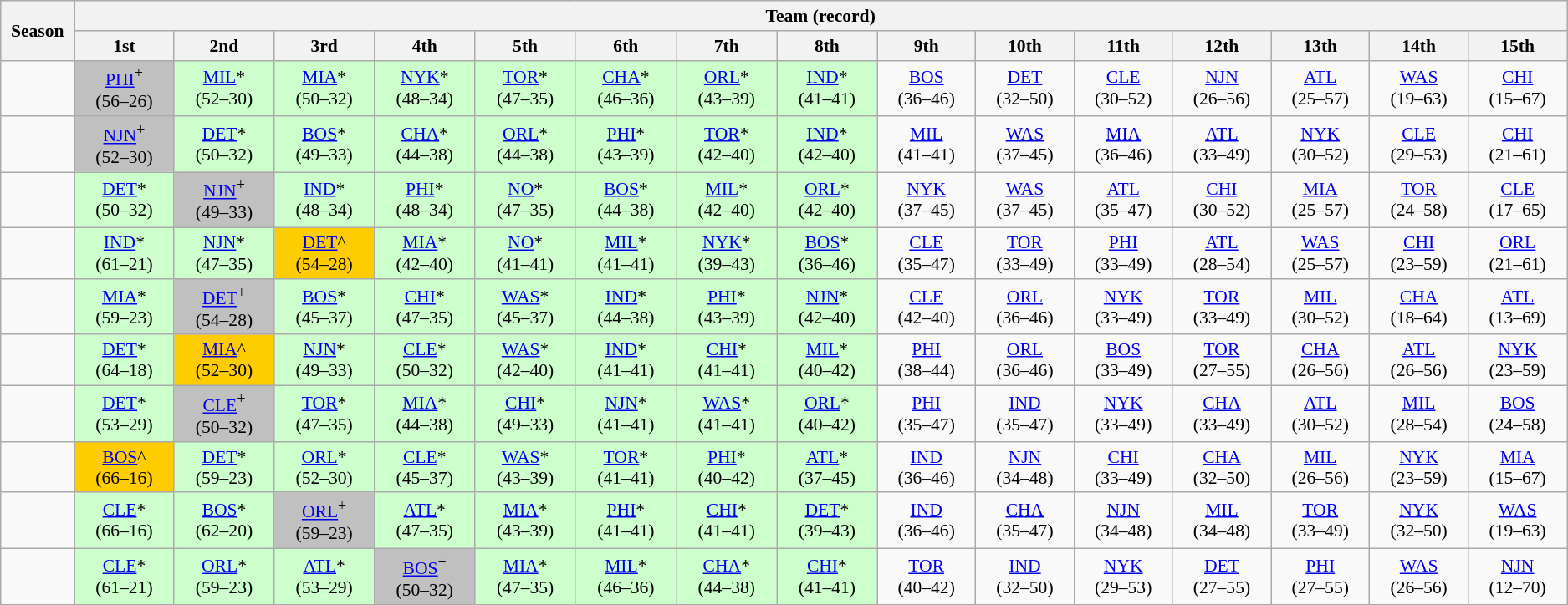<table class="wikitable" style="text-align:center; font-size:90%">
<tr>
<th rowspan="2" width=55px>Season</th>
<th colspan="15">Team (record)</th>
</tr>
<tr>
<th width=85px>1st</th>
<th width=85px>2nd</th>
<th width=85px>3rd</th>
<th width=85px>4th</th>
<th width=85px>5th</th>
<th width=85px>6th</th>
<th width=85px>7th</th>
<th width=85px>8th</th>
<th width=85px>9th</th>
<th width=85px>10th</th>
<th width=85px>11th</th>
<th width=85px>12th</th>
<th width=85px>13th</th>
<th width=85px>14th</th>
<th width=85px>15th</th>
</tr>
<tr>
<td></td>
<td bgcolor=#C0C0C0><a href='#'>PHI</a><sup>+</sup><br>(56–26)</td>
<td bgcolor=#CCFFCC><a href='#'>MIL</a>*<br>(52–30)</td>
<td bgcolor=#CCFFCC><a href='#'>MIA</a>*<br>(50–32)</td>
<td bgcolor=#CCFFCC><a href='#'>NYK</a>*<br>(48–34)</td>
<td bgcolor=#CCFFCC><a href='#'>TOR</a>*<br>(47–35)</td>
<td bgcolor=#CCFFCC><a href='#'>CHA</a>*<br>(46–36)</td>
<td bgcolor=#CCFFCC><a href='#'>ORL</a>*<br>(43–39)</td>
<td bgcolor=#CCFFCC><a href='#'>IND</a>*<br>(41–41)</td>
<td><a href='#'>BOS</a><br>(36–46)</td>
<td><a href='#'>DET</a><br>(32–50)</td>
<td><a href='#'>CLE</a><br>(30–52)</td>
<td><a href='#'>NJN</a><br>(26–56)</td>
<td><a href='#'>ATL</a><br>(25–57)</td>
<td><a href='#'>WAS</a><br>(19–63)</td>
<td><a href='#'>CHI</a><br>(15–67)</td>
</tr>
<tr>
<td></td>
<td bgcolor=#C0C0C0><a href='#'>NJN</a><sup>+</sup><br>(52–30)</td>
<td bgcolor=#CCFFCC><a href='#'>DET</a>*<br>(50–32)</td>
<td bgcolor=#CCFFCC><a href='#'>BOS</a>*<br>(49–33)</td>
<td bgcolor=#CCFFCC><a href='#'>CHA</a>*<br>(44–38)</td>
<td bgcolor=#CCFFCC><a href='#'>ORL</a>*<br>(44–38)</td>
<td bgcolor=#CCFFCC><a href='#'>PHI</a>*<br>(43–39)</td>
<td bgcolor=#CCFFCC><a href='#'>TOR</a>*<br>(42–40)</td>
<td bgcolor=#CCFFCC><a href='#'>IND</a>*<br>(42–40)</td>
<td><a href='#'>MIL</a><br>(41–41)</td>
<td><a href='#'>WAS</a><br>(37–45)</td>
<td><a href='#'>MIA</a><br>(36–46)</td>
<td><a href='#'>ATL</a><br>(33–49)</td>
<td><a href='#'>NYK</a><br>(30–52)</td>
<td><a href='#'>CLE</a><br>(29–53)</td>
<td><a href='#'>CHI</a><br>(21–61)</td>
</tr>
<tr>
<td></td>
<td bgcolor=#CCFFCC><a href='#'>DET</a>*<br>(50–32)</td>
<td bgcolor=#C0C0C0><a href='#'>NJN</a><sup>+</sup><br>(49–33)</td>
<td bgcolor=#CCFFCC><a href='#'>IND</a>*<br>(48–34)</td>
<td bgcolor=#CCFFCC><a href='#'>PHI</a>*<br>(48–34)</td>
<td bgcolor=#CCFFCC><a href='#'>NO</a>*<br>(47–35)</td>
<td bgcolor=#CCFFCC><a href='#'>BOS</a>*<br>(44–38)</td>
<td bgcolor=#CCFFCC><a href='#'>MIL</a>*<br>(42–40)</td>
<td bgcolor=#CCFFCC><a href='#'>ORL</a>*<br>(42–40)</td>
<td><a href='#'>NYK</a><br>(37–45)</td>
<td><a href='#'>WAS</a><br>(37–45)</td>
<td><a href='#'>ATL</a><br>(35–47)</td>
<td><a href='#'>CHI</a><br>(30–52)</td>
<td><a href='#'>MIA</a><br>(25–57)</td>
<td><a href='#'>TOR</a><br>(24–58)</td>
<td><a href='#'>CLE</a><br>(17–65)</td>
</tr>
<tr>
<td></td>
<td bgcolor=#CCFFCC><a href='#'>IND</a>*<br>(61–21)</td>
<td bgcolor=#CCFFCC><a href='#'>NJN</a>*<br>(47–35)</td>
<td bgcolor=#FFCC00><a href='#'>DET</a>^<br>(54–28)</td>
<td bgcolor=#CCFFCC><a href='#'>MIA</a>*<br>(42–40)</td>
<td bgcolor=#CCFFCC><a href='#'>NO</a>*<br>(41–41)</td>
<td bgcolor=#CCFFCC><a href='#'>MIL</a>*<br>(41–41)</td>
<td bgcolor=#CCFFCC><a href='#'>NYK</a>*<br>(39–43)</td>
<td bgcolor=#CCFFCC><a href='#'>BOS</a>*<br>(36–46)</td>
<td><a href='#'>CLE</a><br>(35–47)</td>
<td><a href='#'>TOR</a><br>(33–49)</td>
<td><a href='#'>PHI</a><br>(33–49)</td>
<td><a href='#'>ATL</a><br>(28–54)</td>
<td><a href='#'>WAS</a><br>(25–57)</td>
<td><a href='#'>CHI</a><br>(23–59)</td>
<td><a href='#'>ORL</a><br>(21–61)</td>
</tr>
<tr>
<td></td>
<td bgcolor=#CCFFCC><a href='#'>MIA</a>*<br>(59–23)</td>
<td bgcolor=#C0C0C0><a href='#'>DET</a><sup>+</sup><br>(54–28)</td>
<td bgcolor=#CCFFCC><a href='#'>BOS</a>*<br>(45–37)</td>
<td bgcolor=#CCFFCC><a href='#'>CHI</a>*<br>(47–35)</td>
<td bgcolor=#CCFFCC><a href='#'>WAS</a>*<br>(45–37)</td>
<td bgcolor=#CCFFCC><a href='#'>IND</a>*<br>(44–38)</td>
<td bgcolor=#CCFFCC><a href='#'>PHI</a>*<br>(43–39)</td>
<td bgcolor=#CCFFCC><a href='#'>NJN</a>*<br>(42–40)</td>
<td><a href='#'>CLE</a><br>(42–40)</td>
<td><a href='#'>ORL</a><br>(36–46)</td>
<td><a href='#'>NYK</a><br>(33–49)</td>
<td><a href='#'>TOR</a><br>(33–49)</td>
<td><a href='#'>MIL</a><br>(30–52)</td>
<td><a href='#'>CHA</a><br>(18–64)</td>
<td><a href='#'>ATL</a><br>(13–69)</td>
</tr>
<tr>
<td></td>
<td bgcolor=#CCFFCC><a href='#'>DET</a>*<br>(64–18)</td>
<td bgcolor=#FFCC00><a href='#'>MIA</a>^<br>(52–30)</td>
<td bgcolor=#CCFFCC><a href='#'>NJN</a>*<br>(49–33)</td>
<td bgcolor=#CCFFCC><a href='#'>CLE</a>*<br>(50–32)</td>
<td bgcolor=#CCFFCC><a href='#'>WAS</a>*<br>(42–40)</td>
<td bgcolor=#CCFFCC><a href='#'>IND</a>*<br>(41–41)</td>
<td bgcolor=#CCFFCC><a href='#'>CHI</a>*<br>(41–41)</td>
<td bgcolor=#CCFFCC><a href='#'>MIL</a>*<br>(40–42)</td>
<td><a href='#'>PHI</a><br>(38–44)</td>
<td><a href='#'>ORL</a><br>(36–46)</td>
<td><a href='#'>BOS</a><br>(33–49)</td>
<td><a href='#'>TOR</a><br>(27–55)</td>
<td><a href='#'>CHA</a><br>(26–56)</td>
<td><a href='#'>ATL</a><br>(26–56)</td>
<td><a href='#'>NYK</a><br>(23–59)</td>
</tr>
<tr>
<td></td>
<td bgcolor=#CCFFCC><a href='#'>DET</a>*<br>(53–29)</td>
<td bgcolor=#C0C0C0><a href='#'>CLE</a><sup>+</sup><br>(50–32)</td>
<td bgcolor=#CCFFCC><a href='#'>TOR</a>*<br>(47–35)</td>
<td bgcolor=#CCFFCC><a href='#'>MIA</a>*<br>(44–38)</td>
<td bgcolor=#CCFFCC><a href='#'>CHI</a>*<br>(49–33)</td>
<td bgcolor=#CCFFCC><a href='#'>NJN</a>*<br>(41–41)</td>
<td bgcolor=#CCFFCC><a href='#'>WAS</a>*<br>(41–41)</td>
<td bgcolor=#CCFFCC><a href='#'>ORL</a>*<br>(40–42)</td>
<td><a href='#'>PHI</a><br>(35–47)</td>
<td><a href='#'>IND</a><br>(35–47)</td>
<td><a href='#'>NYK</a><br>(33–49)</td>
<td><a href='#'>CHA</a><br>(33–49)</td>
<td><a href='#'>ATL</a><br>(30–52)</td>
<td><a href='#'>MIL</a><br>(28–54)</td>
<td><a href='#'>BOS</a><br>(24–58)</td>
</tr>
<tr>
<td></td>
<td bgcolor=#FFCC00><a href='#'>BOS</a>^<br>(66–16)</td>
<td bgcolor=#CCFFCC><a href='#'>DET</a>*<br>(59–23)</td>
<td bgcolor=#CCFFCC><a href='#'>ORL</a>*<br>(52–30)</td>
<td bgcolor=#CCFFCC><a href='#'>CLE</a>*<br>(45–37)</td>
<td bgcolor=#CCFFCC><a href='#'>WAS</a>*<br>(43–39)</td>
<td bgcolor=#CCFFCC><a href='#'>TOR</a>*<br>(41–41)</td>
<td bgcolor=#CCFFCC><a href='#'>PHI</a>*<br>(40–42)</td>
<td bgcolor=#CCFFCC><a href='#'>ATL</a>*<br>(37–45)</td>
<td><a href='#'>IND</a><br>(36–46)</td>
<td><a href='#'>NJN</a><br>(34–48)</td>
<td><a href='#'>CHI</a><br>(33–49)</td>
<td><a href='#'>CHA</a><br>(32–50)</td>
<td><a href='#'>MIL</a><br>(26–56)</td>
<td><a href='#'>NYK</a><br>(23–59)</td>
<td><a href='#'>MIA</a><br>(15–67)</td>
</tr>
<tr>
<td></td>
<td bgcolor=#CCFFCC><a href='#'>CLE</a>*<br>(66–16)</td>
<td bgcolor=#CCFFCC><a href='#'>BOS</a>*<br>(62–20)</td>
<td bgcolor=#C0C0C0><a href='#'>ORL</a><sup>+</sup><br>(59–23)</td>
<td bgcolor=#CCFFCC><a href='#'>ATL</a>*<br>(47–35)</td>
<td bgcolor=#CCFFCC><a href='#'>MIA</a>*<br>(43–39)</td>
<td bgcolor=#CCFFCC><a href='#'>PHI</a>*<br>(41–41)</td>
<td bgcolor=#CCFFCC><a href='#'>CHI</a>*<br>(41–41)</td>
<td bgcolor=#CCFFCC><a href='#'>DET</a>*<br>(39–43)</td>
<td><a href='#'>IND</a><br>(36–46)</td>
<td><a href='#'>CHA</a><br>(35–47)</td>
<td><a href='#'>NJN</a><br>(34–48)</td>
<td><a href='#'>MIL</a><br>(34–48)</td>
<td><a href='#'>TOR</a><br>(33–49)</td>
<td><a href='#'>NYK</a><br>(32–50)</td>
<td><a href='#'>WAS</a><br>(19–63)</td>
</tr>
<tr>
<td></td>
<td bgcolor=#CCFFCC><a href='#'>CLE</a>*<br>(61–21)</td>
<td bgcolor=#CCFFCC><a href='#'>ORL</a>*<br>(59–23)</td>
<td bgcolor=#CCFFCC><a href='#'>ATL</a>*<br>(53–29)</td>
<td bgcolor=#C0C0C0><a href='#'>BOS</a><sup>+</sup><br>(50–32)</td>
<td bgcolor=#CCFFCC><a href='#'>MIA</a>*<br>(47–35)</td>
<td bgcolor=#CCFFCC><a href='#'>MIL</a>*<br>(46–36)</td>
<td bgcolor=#CCFFCC><a href='#'>CHA</a>*<br>(44–38)</td>
<td bgcolor=#CCFFCC><a href='#'>CHI</a>*<br>(41–41)</td>
<td><a href='#'>TOR</a><br>(40–42)</td>
<td><a href='#'>IND</a><br>(32–50)</td>
<td><a href='#'>NYK</a><br>(29–53)</td>
<td><a href='#'>DET</a><br>(27–55)</td>
<td><a href='#'>PHI</a><br>(27–55)</td>
<td><a href='#'>WAS</a><br>(26–56)</td>
<td><a href='#'>NJN</a><br>(12–70)</td>
</tr>
</table>
